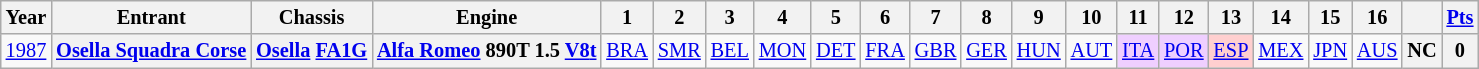<table class="wikitable" style="text-align:center; font-size:85%">
<tr>
<th>Year</th>
<th>Entrant</th>
<th>Chassis</th>
<th>Engine</th>
<th>1</th>
<th>2</th>
<th>3</th>
<th>4</th>
<th>5</th>
<th>6</th>
<th>7</th>
<th>8</th>
<th>9</th>
<th>10</th>
<th>11</th>
<th>12</th>
<th>13</th>
<th>14</th>
<th>15</th>
<th>16</th>
<th></th>
<th><a href='#'>Pts</a></th>
</tr>
<tr>
<td><a href='#'>1987</a></td>
<th nowrap><a href='#'>Osella Squadra Corse</a></th>
<th nowrap><a href='#'>Osella</a> <a href='#'>FA1G</a></th>
<th nowrap><a href='#'>Alfa Romeo</a> 890T 1.5 <a href='#'>V8</a><a href='#'>t</a></th>
<td><a href='#'>BRA</a></td>
<td><a href='#'>SMR</a></td>
<td><a href='#'>BEL</a></td>
<td><a href='#'>MON</a></td>
<td><a href='#'>DET</a></td>
<td><a href='#'>FRA</a></td>
<td><a href='#'>GBR</a></td>
<td><a href='#'>GER</a></td>
<td><a href='#'>HUN</a></td>
<td><a href='#'>AUT</a></td>
<td style="background:#EFCFFF;"><a href='#'>ITA</a><br></td>
<td style="background:#EFCFFF;"><a href='#'>POR</a><br></td>
<td style="background:#FFCFCF;"><a href='#'>ESP</a><br></td>
<td><a href='#'>MEX</a></td>
<td><a href='#'>JPN</a></td>
<td><a href='#'>AUS</a></td>
<th>NC</th>
<th>0</th>
</tr>
</table>
